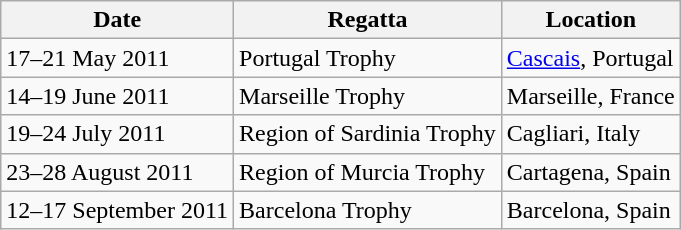<table class="wikitable">
<tr>
<th>Date</th>
<th>Regatta</th>
<th>Location</th>
</tr>
<tr>
<td>17–21 May 2011</td>
<td>Portugal Trophy</td>
<td><a href='#'>Cascais</a>, Portugal</td>
</tr>
<tr>
<td>14–19 June 2011</td>
<td>Marseille Trophy</td>
<td>Marseille, France</td>
</tr>
<tr>
<td>19–24 July 2011</td>
<td>Region of Sardinia Trophy</td>
<td>Cagliari, Italy</td>
</tr>
<tr>
<td>23–28 August 2011</td>
<td>Region of Murcia Trophy</td>
<td>Cartagena, Spain</td>
</tr>
<tr>
<td>12–17 September 2011</td>
<td>Barcelona Trophy</td>
<td>Barcelona, Spain</td>
</tr>
</table>
